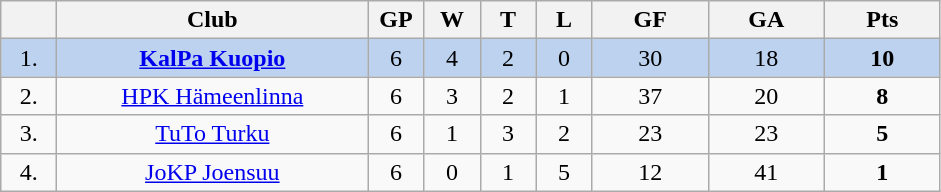<table class="wikitable">
<tr>
<th width="30"></th>
<th width="200">Club</th>
<th width="30">GP</th>
<th width="30">W</th>
<th width="30">T</th>
<th width="30">L</th>
<th width="70">GF</th>
<th width="70">GA</th>
<th width="70">Pts</th>
</tr>
<tr bgcolor="#BCD2EE" align="center">
<td>1.</td>
<td><strong><a href='#'>KalPa Kuopio</a></strong></td>
<td>6</td>
<td>4</td>
<td>2</td>
<td>0</td>
<td>30</td>
<td>18</td>
<td><strong>10</strong></td>
</tr>
<tr align="center">
<td>2.</td>
<td><a href='#'>HPK Hämeenlinna</a></td>
<td>6</td>
<td>3</td>
<td>2</td>
<td>1</td>
<td>37</td>
<td>20</td>
<td><strong>8</strong></td>
</tr>
<tr align="center">
<td>3.</td>
<td><a href='#'>TuTo Turku</a></td>
<td>6</td>
<td>1</td>
<td>3</td>
<td>2</td>
<td>23</td>
<td>23</td>
<td><strong>5</strong></td>
</tr>
<tr align="center">
<td>4.</td>
<td><a href='#'>JoKP Joensuu</a></td>
<td>6</td>
<td>0</td>
<td>1</td>
<td>5</td>
<td>12</td>
<td>41</td>
<td><strong>1</strong></td>
</tr>
</table>
